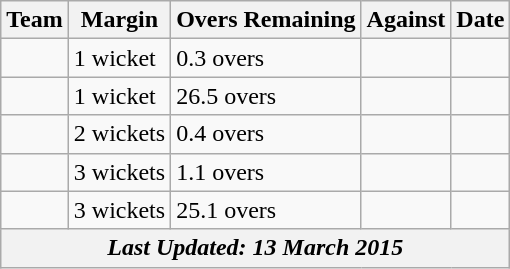<table class="wikitable sortable" style="text-align:center">
<tr>
<th>Team</th>
<th>Margin</th>
<th>Overs Remaining</th>
<th>Against</th>
<th class="unsortable">Date</th>
</tr>
<tr>
<td style="text-align:left"></td>
<td style="text-align:left">1 wicket</td>
<td style="text-align:left">0.3 overs</td>
<td style="text-align:left"></td>
<td></td>
</tr>
<tr>
<td style="text-align:left"></td>
<td style="text-align:left">1 wicket</td>
<td style="text-align:left">26.5 overs</td>
<td style="text-align:left"></td>
<td></td>
</tr>
<tr>
<td style="text-align:left"></td>
<td style="text-align:left">2 wickets</td>
<td style="text-align:left">0.4 overs</td>
<td style="text-align:left"></td>
<td></td>
</tr>
<tr>
<td style="text-align:left"></td>
<td style="text-align:left">3 wickets</td>
<td style="text-align:left">1.1 overs</td>
<td style="text-align:left"></td>
<td></td>
</tr>
<tr>
<td style="text-align:left"></td>
<td style="text-align:left">3 wickets</td>
<td style="text-align:left">25.1 overs</td>
<td style="text-align:left"></td>
<td></td>
</tr>
<tr>
<th colspan=5><em>Last Updated: 13 March 2015</em></th>
</tr>
</table>
